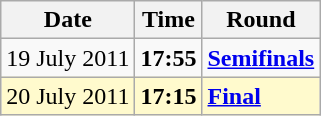<table class="wikitable">
<tr>
<th>Date</th>
<th>Time</th>
<th>Round</th>
</tr>
<tr>
<td>19 July 2011</td>
<td><strong>17:55</strong></td>
<td><strong><a href='#'>Semifinals</a></strong></td>
</tr>
<tr style=background:lemonchiffon>
<td>20 July 2011</td>
<td><strong>17:15</strong></td>
<td><strong><a href='#'>Final</a></strong></td>
</tr>
</table>
